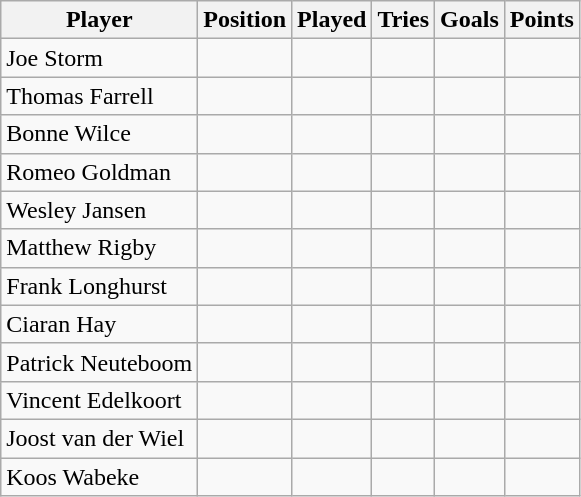<table class="wikitable sortable">
<tr>
<th>Player</th>
<th>Position</th>
<th>Played</th>
<th>Tries</th>
<th>Goals</th>
<th>Points</th>
</tr>
<tr>
<td> Joe Storm</td>
<td></td>
<td></td>
<td></td>
<td></td>
<td></td>
</tr>
<tr>
<td> Thomas Farrell</td>
<td></td>
<td></td>
<td></td>
<td></td>
<td></td>
</tr>
<tr>
<td> Bonne Wilce</td>
<td></td>
<td></td>
<td></td>
<td></td>
<td></td>
</tr>
<tr>
<td> Romeo Goldman</td>
<td></td>
<td></td>
<td></td>
<td></td>
<td></td>
</tr>
<tr>
<td> Wesley Jansen</td>
<td></td>
<td></td>
<td></td>
<td></td>
<td></td>
</tr>
<tr>
<td> Matthew Rigby</td>
<td></td>
<td></td>
<td></td>
<td></td>
<td></td>
</tr>
<tr>
<td> Frank Longhurst</td>
<td></td>
<td></td>
<td></td>
<td></td>
<td></td>
</tr>
<tr>
<td> Ciaran Hay</td>
<td></td>
<td></td>
<td></td>
<td></td>
<td></td>
</tr>
<tr>
<td> Patrick Neuteboom</td>
<td></td>
<td></td>
<td></td>
<td></td>
<td></td>
</tr>
<tr>
<td> Vincent Edelkoort</td>
<td></td>
<td></td>
<td></td>
<td></td>
<td></td>
</tr>
<tr>
<td> Joost van der Wiel</td>
<td></td>
<td></td>
<td></td>
<td></td>
<td></td>
</tr>
<tr>
<td> Koos Wabeke</td>
<td></td>
<td></td>
<td></td>
<td></td>
<td></td>
</tr>
</table>
